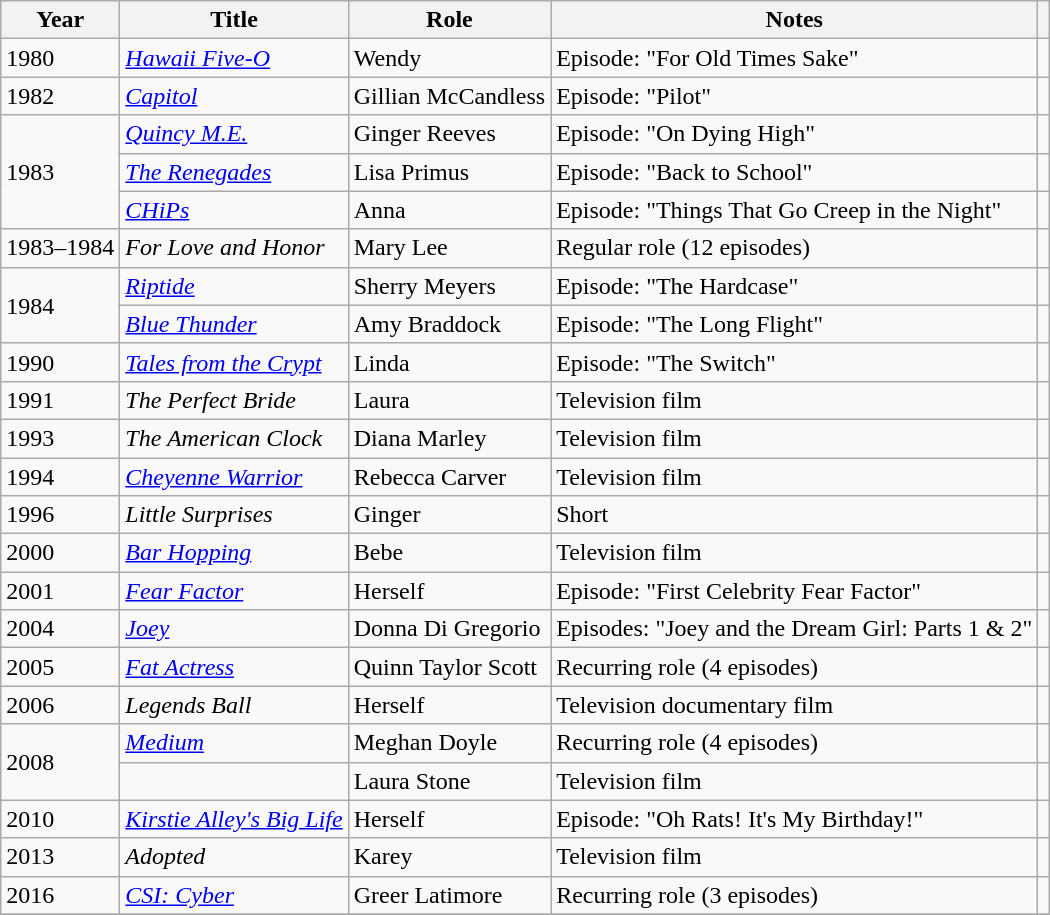<table class="wikitable sortable">
<tr>
<th>Year</th>
<th>Title</th>
<th>Role</th>
<th class="unsortable">Notes</th>
<th class="unsortable"></th>
</tr>
<tr>
<td>1980</td>
<td><em><a href='#'>Hawaii Five-O</a></em></td>
<td>Wendy</td>
<td>Episode: "For Old Times Sake"</td>
<td></td>
</tr>
<tr>
<td>1982</td>
<td><em><a href='#'>Capitol</a></em></td>
<td>Gillian McCandless</td>
<td>Episode: "Pilot"</td>
<td></td>
</tr>
<tr>
<td rowspan="3">1983</td>
<td><em><a href='#'>Quincy M.E.</a></em></td>
<td>Ginger Reeves</td>
<td>Episode: "On Dying High"</td>
<td></td>
</tr>
<tr>
<td><em><a href='#'>The Renegades</a></em></td>
<td>Lisa Primus</td>
<td>Episode: "Back to School"</td>
<td></td>
</tr>
<tr>
<td><em><a href='#'>CHiPs</a></em></td>
<td>Anna</td>
<td>Episode: "Things That Go Creep in the Night"</td>
<td></td>
</tr>
<tr>
<td>1983–1984</td>
<td><em>For Love and Honor</em></td>
<td>Mary Lee</td>
<td>Regular role (12 episodes)</td>
<td></td>
</tr>
<tr>
<td rowspan="2">1984</td>
<td><em><a href='#'>Riptide</a></em></td>
<td>Sherry Meyers</td>
<td>Episode: "The Hardcase"</td>
<td></td>
</tr>
<tr>
<td><em><a href='#'>Blue Thunder</a></em></td>
<td>Amy Braddock</td>
<td>Episode: "The Long Flight"</td>
<td></td>
</tr>
<tr>
<td>1990</td>
<td><em><a href='#'>Tales from the Crypt</a></em></td>
<td>Linda</td>
<td>Episode: "The Switch"</td>
<td></td>
</tr>
<tr>
<td>1991</td>
<td><em>The Perfect Bride</em></td>
<td>Laura</td>
<td>Television film</td>
<td></td>
</tr>
<tr>
<td>1993</td>
<td><em>The American Clock</em></td>
<td>Diana Marley</td>
<td>Television film</td>
<td></td>
</tr>
<tr>
<td>1994</td>
<td><em><a href='#'>Cheyenne Warrior</a></em></td>
<td>Rebecca Carver</td>
<td>Television film</td>
<td></td>
</tr>
<tr>
<td>1996</td>
<td><em>Little Surprises</em></td>
<td>Ginger</td>
<td>Short</td>
<td></td>
</tr>
<tr>
<td>2000</td>
<td><em><a href='#'>Bar Hopping</a></em></td>
<td>Bebe</td>
<td>Television film</td>
<td></td>
</tr>
<tr>
<td>2001</td>
<td><em><a href='#'>Fear Factor</a></em></td>
<td>Herself</td>
<td>Episode: "First Celebrity Fear Factor"</td>
<td></td>
</tr>
<tr>
<td>2004</td>
<td><em><a href='#'>Joey</a></em></td>
<td>Donna Di Gregorio</td>
<td>Episodes: "Joey and the Dream Girl: Parts 1 & 2"</td>
<td></td>
</tr>
<tr>
<td>2005</td>
<td><em><a href='#'>Fat Actress</a></em></td>
<td>Quinn Taylor Scott</td>
<td>Recurring role (4 episodes)</td>
<td></td>
</tr>
<tr>
<td>2006</td>
<td><em>Legends Ball</em></td>
<td>Herself</td>
<td>Television documentary film</td>
<td></td>
</tr>
<tr>
<td rowspan="2">2008</td>
<td><em><a href='#'>Medium</a></em></td>
<td>Meghan Doyle</td>
<td>Recurring role (4 episodes)</td>
<td></td>
</tr>
<tr>
<td><em></em></td>
<td>Laura Stone</td>
<td>Television film</td>
<td></td>
</tr>
<tr>
<td>2010</td>
<td><em><a href='#'>Kirstie Alley's Big Life</a></em></td>
<td>Herself</td>
<td>Episode: "Oh Rats! It's My Birthday!"</td>
<td></td>
</tr>
<tr>
<td>2013</td>
<td><em>Adopted</em></td>
<td>Karey</td>
<td>Television film</td>
<td></td>
</tr>
<tr>
<td>2016</td>
<td><em><a href='#'>CSI: Cyber</a></em></td>
<td>Greer Latimore</td>
<td>Recurring role (3 episodes)</td>
<td></td>
</tr>
<tr>
</tr>
</table>
